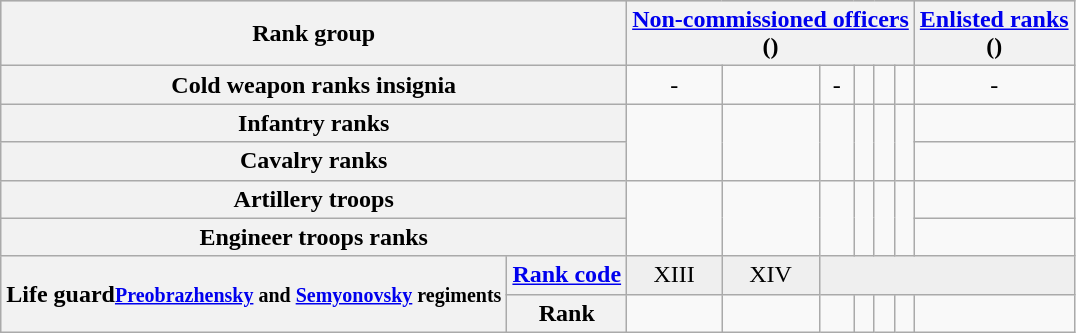<table class="wikitable">
<tr align="center" style="background:#cfcfcf;">
<th colspan="2">Rank group</th>
<th colspan="6"><a href='#'>Non-commissioned officers</a><br>()</th>
<th><a href='#'>Enlisted ranks</a><br>()</th>
</tr>
<tr style="text-align:center;">
<th colspan="2">Cold weapon ranks insignia</th>
<td>-</td>
<td></td>
<td>-</td>
<td></td>
<td></td>
<td></td>
<td>-</td>
</tr>
<tr style="text-align:center;">
<th colspan="2">Infantry ranks</th>
<td rowspan="2"><br></td>
<td rowspan="2"><br></td>
<td rowspan="2"><br></td>
<td rowspan="2"><br></td>
<td rowspan="2"><br></td>
<td rowspan="2"><br></td>
<td><br></td>
</tr>
<tr style="text-align:center;">
<th colspan="2">Cavalry ranks</th>
<td><br></td>
</tr>
<tr style="text-align:center;">
<th colspan="2">Artillery troops</th>
<td rowspan="2"><br></td>
<td rowspan="2"><br></td>
<td rowspan="2"><br></td>
<td rowspan="2"><br></td>
<td rowspan="2"><br></td>
<td rowspan="2"><br></td>
<td><br></td>
</tr>
<tr style="text-align:center;">
<th colspan="2">Engineer troops ranks</th>
<td><br></td>
</tr>
<tr style="background:#efefef;text-align:center;">
<th rowspan="2">Life guard<small><a href='#'>Preobrazhensky</a> and <a href='#'>Semyonovsky</a> regiments</small></th>
<th><a href='#'>Rank code</a></th>
<td>XIII</td>
<td>XIV</td>
<td colspan="5"></td>
</tr>
<tr style="text-align:center;">
<th>Rank</th>
<td><br></td>
<td><br></td>
<td><br></td>
<td><br></td>
<td><br></td>
<td><br></td>
<td><br></td>
</tr>
</table>
